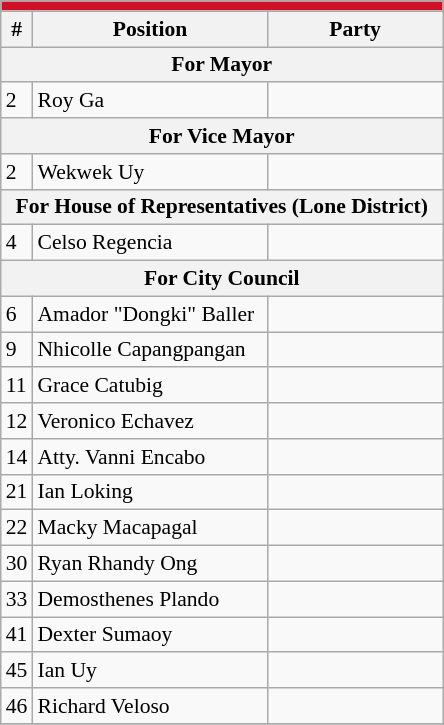<table class="wikitable" style="font-size:90%">
<tr>
<td colspan="4" bgcolor="#ce1126"></td>
</tr>
<tr>
<th>#</th>
<th width="150px">Position</th>
<th colspan="2" width="110px">Party</th>
</tr>
<tr>
<th colspan="4">For Mayor</th>
</tr>
<tr>
<td>2</td>
<td>Roy Ga</td>
<td></td>
</tr>
<tr>
<th colspan="4">For Vice Mayor</th>
</tr>
<tr>
<td>2</td>
<td>Wekwek Uy</td>
<td></td>
</tr>
<tr>
<th colspan="4">For House of Representatives (Lone District)</th>
</tr>
<tr>
<td>4</td>
<td>Celso Regencia</td>
<td></td>
</tr>
<tr>
<th colspan="4">For City Council</th>
</tr>
<tr>
<td>6</td>
<td>Amador "Dongki" Baller</td>
<td></td>
</tr>
<tr>
<td>9</td>
<td>Nhicolle Capangpangan</td>
<td></td>
</tr>
<tr>
<td>11</td>
<td>Grace Catubig</td>
<td></td>
</tr>
<tr>
<td>12</td>
<td>Veronico Echavez</td>
<td></td>
</tr>
<tr>
<td>14</td>
<td>Atty. Vanni Encabo</td>
<td></td>
</tr>
<tr>
<td>21</td>
<td>Ian Loking</td>
<td></td>
</tr>
<tr>
<td>22</td>
<td>Macky Macapagal</td>
<td></td>
</tr>
<tr>
<td>30</td>
<td>Ryan Rhandy Ong</td>
<td></td>
</tr>
<tr>
<td>33</td>
<td>Demosthenes Plando</td>
<td></td>
</tr>
<tr>
<td>41</td>
<td>Dexter Sumaoy</td>
<td></td>
</tr>
<tr>
<td>45</td>
<td>Ian Uy</td>
<td></td>
</tr>
<tr>
<td>46</td>
<td>Richard Veloso</td>
<td></td>
</tr>
<tr>
</tr>
</table>
